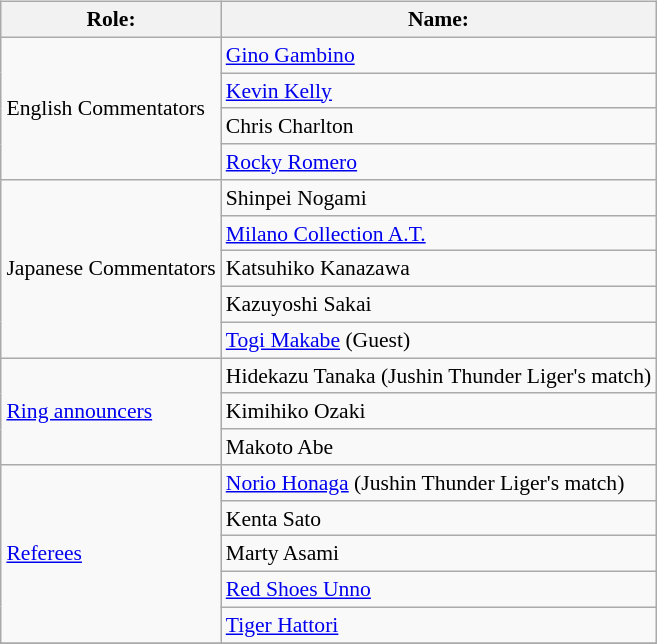<table class=wikitable style="font-size:90%; margin: 0.5em 0 0.5em 1em; float: right; clear: right;">
<tr>
<th>Role:</th>
<th>Name:</th>
</tr>
<tr>
<td rowspan=4>English Commentators</td>
<td><a href='#'>Gino Gambino</a></td>
</tr>
<tr>
<td><a href='#'>Kevin Kelly</a></td>
</tr>
<tr>
<td>Chris Charlton</td>
</tr>
<tr>
<td><a href='#'>Rocky Romero</a></td>
</tr>
<tr>
<td rowspan=5>Japanese Commentators</td>
<td>Shinpei Nogami</td>
</tr>
<tr>
<td><a href='#'>Milano Collection A.T.</a></td>
</tr>
<tr>
<td>Katsuhiko Kanazawa</td>
</tr>
<tr>
<td>Kazuyoshi Sakai</td>
</tr>
<tr>
<td><a href='#'>Togi Makabe</a> (Guest)</td>
</tr>
<tr>
<td rowspan=3><a href='#'>Ring announcers</a></td>
<td>Hidekazu Tanaka (Jushin Thunder Liger's match)</td>
</tr>
<tr>
<td>Kimihiko Ozaki</td>
</tr>
<tr>
<td>Makoto Abe</td>
</tr>
<tr>
<td rowspan=5><a href='#'>Referees</a></td>
<td><a href='#'>Norio Honaga</a> (Jushin Thunder Liger's match)</td>
</tr>
<tr>
<td>Kenta Sato</td>
</tr>
<tr>
<td>Marty Asami</td>
</tr>
<tr>
<td><a href='#'>Red Shoes Unno</a></td>
</tr>
<tr>
<td><a href='#'>Tiger Hattori</a></td>
</tr>
<tr>
</tr>
</table>
